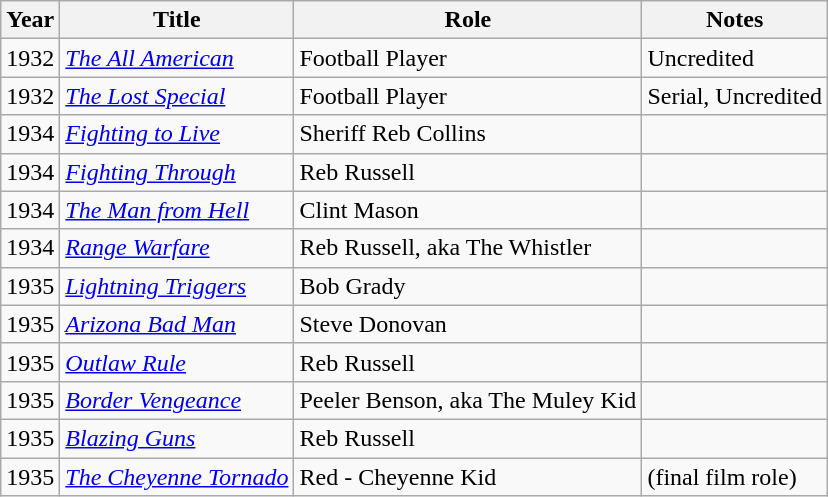<table class="wikitable">
<tr>
<th>Year</th>
<th>Title</th>
<th>Role</th>
<th>Notes</th>
</tr>
<tr>
<td>1932</td>
<td><em><a href='#'>The All American</a></em></td>
<td>Football Player</td>
<td>Uncredited</td>
</tr>
<tr>
<td>1932</td>
<td><em><a href='#'>The Lost Special</a></em></td>
<td>Football Player</td>
<td>Serial, Uncredited</td>
</tr>
<tr>
<td>1934</td>
<td><em><a href='#'>Fighting to Live</a></em></td>
<td>Sheriff Reb Collins</td>
<td></td>
</tr>
<tr>
<td>1934</td>
<td><em><a href='#'>Fighting Through</a></em></td>
<td>Reb Russell</td>
<td></td>
</tr>
<tr>
<td>1934</td>
<td><em><a href='#'>The Man from Hell</a></em></td>
<td>Clint Mason</td>
<td></td>
</tr>
<tr>
<td>1934</td>
<td><em><a href='#'>Range Warfare</a></em></td>
<td>Reb Russell, aka The Whistler</td>
<td></td>
</tr>
<tr>
<td>1935</td>
<td><em><a href='#'>Lightning Triggers</a></em></td>
<td>Bob Grady</td>
<td></td>
</tr>
<tr>
<td>1935</td>
<td><em><a href='#'>Arizona Bad Man</a></em></td>
<td>Steve Donovan</td>
<td></td>
</tr>
<tr>
<td>1935</td>
<td><em><a href='#'>Outlaw Rule</a></em></td>
<td>Reb Russell</td>
<td></td>
</tr>
<tr>
<td>1935</td>
<td><em><a href='#'>Border Vengeance</a></em></td>
<td>Peeler Benson, aka The Muley Kid</td>
<td></td>
</tr>
<tr>
<td>1935</td>
<td><em><a href='#'>Blazing Guns</a></em></td>
<td>Reb Russell</td>
<td></td>
</tr>
<tr>
<td>1935</td>
<td><em><a href='#'>The Cheyenne Tornado</a></em></td>
<td>Red - Cheyenne Kid</td>
<td>(final film role)</td>
</tr>
</table>
